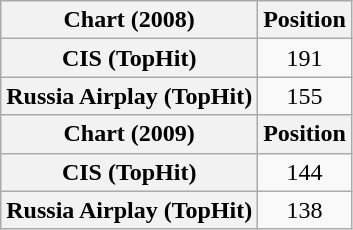<table class="wikitable plainrowheaders" style="text-align:center;">
<tr>
<th scope="col">Chart (2008)</th>
<th scope="col">Position</th>
</tr>
<tr>
<th scope="row">CIS (TopHit)</th>
<td>191</td>
</tr>
<tr>
<th scope="row">Russia Airplay (TopHit)</th>
<td>155</td>
</tr>
<tr>
<th scope="col">Chart (2009)</th>
<th scope="col">Position</th>
</tr>
<tr>
<th scope="row">CIS (TopHit)</th>
<td>144</td>
</tr>
<tr>
<th scope="row">Russia Airplay (TopHit)</th>
<td>138</td>
</tr>
</table>
